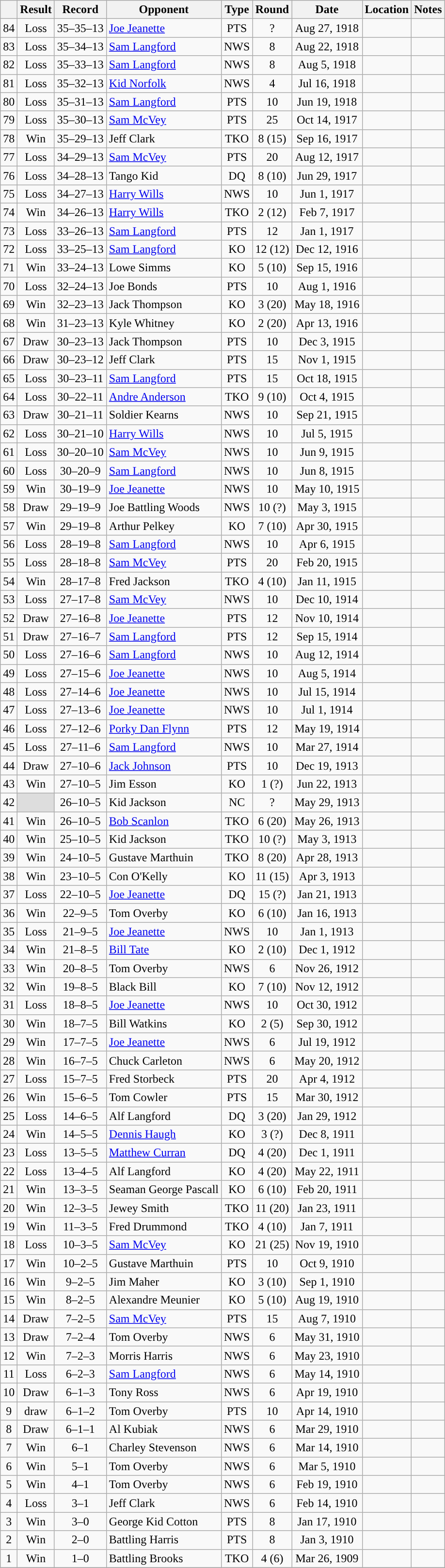<table class="wikitable mw-collapsible" style="text-align:center">
<tr>
<th></th>
<th>Result</th>
<th>Record</th>
<th>Opponent</th>
<th>Type</th>
<th>Round</th>
<th>Date</th>
<th>Location</th>
<th>Notes</th>
</tr>
<tr>
<td>84</td>
<td>Loss</td>
<td>35–35–13 </td>
<td align=left><a href='#'>Joe Jeanette</a></td>
<td>PTS</td>
<td>?</td>
<td>Aug 27, 1918</td>
<td style="text-align:left;"></td>
<td></td>
</tr>
<tr>
<td>83</td>
<td>Loss</td>
<td>35–34–13 </td>
<td align=left><a href='#'>Sam Langford</a></td>
<td>NWS</td>
<td>8</td>
<td>Aug 22, 1918</td>
<td style="text-align:left;"></td>
<td></td>
</tr>
<tr>
<td>82</td>
<td>Loss</td>
<td>35–33–13 </td>
<td align=left><a href='#'>Sam Langford</a></td>
<td>NWS</td>
<td>8</td>
<td>Aug 5, 1918</td>
<td style="text-align:left;"></td>
<td></td>
</tr>
<tr>
<td>81</td>
<td>Loss</td>
<td>35–32–13 </td>
<td align=left><a href='#'>Kid Norfolk</a></td>
<td>NWS</td>
<td>4</td>
<td>Jul 16, 1918</td>
<td style="text-align:left;"></td>
<td></td>
</tr>
<tr>
<td>80</td>
<td>Loss</td>
<td>35–31–13 </td>
<td align=left><a href='#'>Sam Langford</a></td>
<td>PTS</td>
<td>10</td>
<td>Jun 19, 1918</td>
<td style="text-align:left;"></td>
<td></td>
</tr>
<tr>
<td>79</td>
<td>Loss</td>
<td>35–30–13 </td>
<td align=left><a href='#'>Sam McVey</a></td>
<td>PTS</td>
<td>25</td>
<td>Oct 14, 1917</td>
<td style="text-align:left;"></td>
<td></td>
</tr>
<tr>
<td>78</td>
<td>Win</td>
<td>35–29–13 </td>
<td align=left>Jeff Clark</td>
<td>TKO</td>
<td>8 (15)</td>
<td>Sep 16, 1917</td>
<td style="text-align:left;"></td>
<td></td>
</tr>
<tr>
<td>77</td>
<td>Loss</td>
<td>34–29–13 </td>
<td align=left><a href='#'>Sam McVey</a></td>
<td>PTS</td>
<td>20</td>
<td>Aug 12, 1917</td>
<td style="text-align:left;"></td>
<td></td>
</tr>
<tr>
<td>76</td>
<td>Loss</td>
<td>34–28–13 </td>
<td align=left>Tango Kid</td>
<td>DQ</td>
<td>8 (10)</td>
<td>Jun 29, 1917</td>
<td style="text-align:left;"></td>
<td></td>
</tr>
<tr>
<td>75</td>
<td>Loss</td>
<td>34–27–13 </td>
<td align=left><a href='#'>Harry Wills</a></td>
<td>NWS</td>
<td>10</td>
<td>Jun 1, 1917</td>
<td style="text-align:left;"></td>
<td></td>
</tr>
<tr>
<td>74</td>
<td>Win</td>
<td>34–26–13 </td>
<td align=left><a href='#'>Harry Wills</a></td>
<td>TKO</td>
<td>2 (12)</td>
<td>Feb 7, 1917</td>
<td style="text-align:left;"></td>
<td></td>
</tr>
<tr>
<td>73</td>
<td>Loss</td>
<td>33–26–13 </td>
<td align=left><a href='#'>Sam Langford</a></td>
<td>PTS</td>
<td>12</td>
<td>Jan 1, 1917</td>
<td style="text-align:left;"></td>
<td style="text-align:left;"></td>
</tr>
<tr>
<td>72</td>
<td>Loss</td>
<td>33–25–13 </td>
<td align=left><a href='#'>Sam Langford</a></td>
<td>KO</td>
<td>12 (12)</td>
<td>Dec 12, 1916</td>
<td style="text-align:left;"></td>
<td style="text-align:left;"></td>
</tr>
<tr>
<td>71</td>
<td>Win</td>
<td>33–24–13 </td>
<td align=left>Lowe Simms</td>
<td>KO</td>
<td>5 (10)</td>
<td>Sep 15, 1916</td>
<td style="text-align:left;"></td>
<td></td>
</tr>
<tr>
<td>70</td>
<td>Loss</td>
<td>32–24–13 </td>
<td align=left>Joe Bonds</td>
<td>PTS</td>
<td>10</td>
<td>Aug 1, 1916</td>
<td style="text-align:left;"></td>
<td></td>
</tr>
<tr>
<td>69</td>
<td>Win</td>
<td>32–23–13 </td>
<td align=left>Jack Thompson</td>
<td>KO</td>
<td>3 (20)</td>
<td>May 18, 1916</td>
<td style="text-align:left;"></td>
<td></td>
</tr>
<tr>
<td>68</td>
<td>Win</td>
<td>31–23–13 </td>
<td align=left>Kyle Whitney</td>
<td>KO</td>
<td>2 (20)</td>
<td>Apr 13, 1916</td>
<td style="text-align:left;"></td>
<td></td>
</tr>
<tr>
<td>67</td>
<td>Draw</td>
<td>30–23–13 </td>
<td align=left>Jack Thompson</td>
<td>PTS</td>
<td>10</td>
<td>Dec 3, 1915</td>
<td style="text-align:left;"></td>
<td></td>
</tr>
<tr>
<td>66</td>
<td>Draw</td>
<td>30–23–12 </td>
<td align=left>Jeff Clark</td>
<td>PTS</td>
<td>15</td>
<td>Nov 1, 1915</td>
<td style="text-align:left;"></td>
<td></td>
</tr>
<tr>
<td>65</td>
<td>Loss</td>
<td>30–23–11 </td>
<td align=left><a href='#'>Sam Langford</a></td>
<td>PTS</td>
<td>15</td>
<td>Oct 18, 1915</td>
<td style="text-align:left;"></td>
<td></td>
</tr>
<tr>
<td>64</td>
<td>Loss</td>
<td>30–22–11 </td>
<td align=left><a href='#'>Andre Anderson</a></td>
<td>TKO</td>
<td>9 (10)</td>
<td>Oct 4, 1915</td>
<td style="text-align:left;"></td>
<td></td>
</tr>
<tr>
<td>63</td>
<td>Draw</td>
<td>30–21–11 </td>
<td align=left>Soldier Kearns</td>
<td>NWS</td>
<td>10</td>
<td>Sep 21, 1915</td>
<td style="text-align:left;"></td>
<td></td>
</tr>
<tr>
<td>62</td>
<td>Loss</td>
<td>30–21–10 </td>
<td align=left><a href='#'>Harry Wills</a></td>
<td>NWS</td>
<td>10</td>
<td>Jul 5, 1915</td>
<td style="text-align:left;"></td>
<td></td>
</tr>
<tr>
<td>61</td>
<td>Loss</td>
<td>30–20–10 </td>
<td align=left><a href='#'>Sam McVey</a></td>
<td>NWS</td>
<td>10</td>
<td>Jun 9, 1915</td>
<td style="text-align:left;"></td>
<td></td>
</tr>
<tr>
<td>60</td>
<td>Loss</td>
<td>30–20–9 </td>
<td align=left><a href='#'>Sam Langford</a></td>
<td>NWS</td>
<td>10</td>
<td>Jun 8, 1915</td>
<td style="text-align:left;"></td>
<td></td>
</tr>
<tr>
<td>59</td>
<td>Win</td>
<td>30–19–9 </td>
<td align=left><a href='#'>Joe Jeanette</a></td>
<td>NWS</td>
<td>10</td>
<td>May 10, 1915</td>
<td style="text-align:left;"></td>
<td></td>
</tr>
<tr>
<td>58</td>
<td>Draw</td>
<td>29–19–9 </td>
<td align=left>Joe Battling Woods</td>
<td>NWS</td>
<td>10 (?)</td>
<td>May 3, 1915</td>
<td style="text-align:left;"></td>
<td></td>
</tr>
<tr>
<td>57</td>
<td>Win</td>
<td>29–19–8 </td>
<td align=left>Arthur Pelkey</td>
<td>KO</td>
<td>7 (10)</td>
<td>Apr 30, 1915</td>
<td style="text-align:left;"></td>
<td></td>
</tr>
<tr>
<td>56</td>
<td>Loss</td>
<td>28–19–8 </td>
<td align=left><a href='#'>Sam Langford</a></td>
<td>NWS</td>
<td>10</td>
<td>Apr 6, 1915</td>
<td style="text-align:left;"></td>
<td style="text-align:left;"></td>
</tr>
<tr>
<td>55</td>
<td>Loss</td>
<td>28–18–8 </td>
<td align=left><a href='#'>Sam McVey</a></td>
<td>PTS</td>
<td>20</td>
<td>Feb 20, 1915</td>
<td style="text-align:left;"></td>
<td></td>
</tr>
<tr>
<td>54</td>
<td>Win</td>
<td>28–17–8 </td>
<td align=left>Fred Jackson</td>
<td>TKO</td>
<td>4 (10)</td>
<td>Jan 11, 1915</td>
<td style="text-align:left;"></td>
<td></td>
</tr>
<tr>
<td>53</td>
<td>Loss</td>
<td>27–17–8 </td>
<td align=left><a href='#'>Sam McVey</a></td>
<td>NWS</td>
<td>10</td>
<td>Dec 10, 1914</td>
<td style="text-align:left;"></td>
<td></td>
</tr>
<tr>
<td>52</td>
<td>Draw</td>
<td>27–16–8 </td>
<td align=left><a href='#'>Joe Jeanette</a></td>
<td>PTS</td>
<td>12</td>
<td>Nov 10, 1914</td>
<td style="text-align:left;"></td>
<td></td>
</tr>
<tr>
<td>51</td>
<td>Draw</td>
<td>27–16–7 </td>
<td align=left><a href='#'>Sam Langford</a></td>
<td>PTS</td>
<td>12</td>
<td>Sep 15, 1914</td>
<td style="text-align:left;"></td>
<td style="text-align:left;"></td>
</tr>
<tr>
<td>50</td>
<td>Loss</td>
<td>27–16–6 </td>
<td align=left><a href='#'>Sam Langford</a></td>
<td>NWS</td>
<td>10</td>
<td>Aug 12, 1914</td>
<td style="text-align:left;"></td>
<td style="text-align:left;"></td>
</tr>
<tr>
<td>49</td>
<td>Loss</td>
<td>27–15–6 </td>
<td align=left><a href='#'>Joe Jeanette</a></td>
<td>NWS</td>
<td>10</td>
<td>Aug 5, 1914</td>
<td style="text-align:left;"></td>
<td></td>
</tr>
<tr>
<td>48</td>
<td>Loss</td>
<td>27–14–6 </td>
<td align=left><a href='#'>Joe Jeanette</a></td>
<td>NWS</td>
<td>10</td>
<td>Jul 15, 1914</td>
<td style="text-align:left;"></td>
<td></td>
</tr>
<tr>
<td>47</td>
<td>Loss</td>
<td>27–13–6 </td>
<td align=left><a href='#'>Joe Jeanette</a></td>
<td>NWS</td>
<td>10</td>
<td>Jul 1, 1914</td>
<td style="text-align:left;"></td>
<td></td>
</tr>
<tr>
<td>46</td>
<td>Loss</td>
<td>27–12–6 </td>
<td align=left><a href='#'>Porky Dan Flynn</a></td>
<td>PTS</td>
<td>12</td>
<td>May 19, 1914</td>
<td style="text-align:left;"></td>
<td></td>
</tr>
<tr>
<td>45</td>
<td>Loss</td>
<td>27–11–6 </td>
<td align=left><a href='#'>Sam Langford</a></td>
<td>NWS</td>
<td>10</td>
<td>Mar 27, 1914</td>
<td style="text-align:left;"></td>
<td></td>
</tr>
<tr>
<td>44</td>
<td>Draw</td>
<td>27–10–6 </td>
<td align=left><a href='#'>Jack Johnson</a></td>
<td>PTS</td>
<td>10</td>
<td>Dec 19, 1913</td>
<td style="text-align:left;"></td>
<td style="text-align:left;"></td>
</tr>
<tr>
<td>43</td>
<td>Win</td>
<td>27–10–5 </td>
<td align=left>Jim Esson</td>
<td>KO</td>
<td>1 (?)</td>
<td>Jun 22, 1913</td>
<td style="text-align:left;"></td>
<td></td>
</tr>
<tr>
<td>42</td>
<td style="background:#DDD"></td>
<td>26–10–5 </td>
<td align=left>Kid Jackson</td>
<td>NC</td>
<td>?</td>
<td>May 29, 1913</td>
<td style="text-align:left;"></td>
<td></td>
</tr>
<tr>
<td>41</td>
<td>Win</td>
<td>26–10–5</td>
<td align=left><a href='#'>Bob Scanlon</a></td>
<td>TKO</td>
<td>6 (20)</td>
<td>May 26, 1913</td>
<td style="text-align:left;"></td>
<td></td>
</tr>
<tr>
<td>40</td>
<td>Win</td>
<td>25–10–5</td>
<td align=left>Kid Jackson</td>
<td>TKO</td>
<td>10 (?)</td>
<td>May 3, 1913</td>
<td style="text-align:left;"></td>
<td></td>
</tr>
<tr>
<td>39</td>
<td>Win</td>
<td>24–10–5</td>
<td align=left>Gustave Marthuin</td>
<td>TKO</td>
<td>8 (20)</td>
<td>Apr 28, 1913</td>
<td style="text-align:left;"></td>
<td></td>
</tr>
<tr>
<td>38</td>
<td>Win</td>
<td>23–10–5</td>
<td align=left>Con O'Kelly</td>
<td>KO</td>
<td>11 (15)</td>
<td>Apr 3, 1913</td>
<td style="text-align:left;"></td>
<td></td>
</tr>
<tr>
<td>37</td>
<td>Loss</td>
<td>22–10–5</td>
<td align=left><a href='#'>Joe Jeanette</a></td>
<td>DQ</td>
<td>15 (?)</td>
<td>Jan 21, 1913</td>
<td style="text-align:left;"></td>
<td></td>
</tr>
<tr>
<td>36</td>
<td>Win</td>
<td>22–9–5</td>
<td align=left>Tom Overby</td>
<td>KO</td>
<td>6 (10)</td>
<td>Jan 16, 1913</td>
<td style="text-align:left;"></td>
<td></td>
</tr>
<tr>
<td>35</td>
<td>Loss</td>
<td>21–9–5</td>
<td align=left><a href='#'>Joe Jeanette</a></td>
<td>NWS</td>
<td>10</td>
<td>Jan 1, 1913</td>
<td style="text-align:left;"></td>
<td></td>
</tr>
<tr>
<td>34</td>
<td>Win</td>
<td>21–8–5</td>
<td align=left><a href='#'>Bill Tate</a></td>
<td>KO</td>
<td>2 (10)</td>
<td>Dec 1, 1912</td>
<td style="text-align:left;"></td>
<td></td>
</tr>
<tr>
<td>33</td>
<td>Win</td>
<td>20–8–5</td>
<td align=left>Tom Overby</td>
<td>NWS</td>
<td>6</td>
<td>Nov 26, 1912</td>
<td style="text-align:left;"></td>
<td></td>
</tr>
<tr>
<td>32</td>
<td>Win</td>
<td>19–8–5</td>
<td align=left>Black Bill</td>
<td>KO</td>
<td>7 (10)</td>
<td>Nov 12, 1912</td>
<td style="text-align:left;"></td>
<td></td>
</tr>
<tr>
<td>31</td>
<td>Loss</td>
<td>18–8–5</td>
<td align=left><a href='#'>Joe Jeanette</a></td>
<td>NWS</td>
<td>10</td>
<td>Oct 30, 1912</td>
<td style="text-align:left;"></td>
<td></td>
</tr>
<tr>
<td>30</td>
<td>Win</td>
<td>18–7–5</td>
<td align=left>Bill Watkins</td>
<td>KO</td>
<td>2 (5)</td>
<td>Sep 30, 1912</td>
<td style="text-align:left;"></td>
<td></td>
</tr>
<tr>
<td>29</td>
<td>Win</td>
<td>17–7–5</td>
<td align=left><a href='#'>Joe Jeanette</a></td>
<td>NWS</td>
<td>6</td>
<td>Jul 19, 1912</td>
<td style="text-align:left;"></td>
<td></td>
</tr>
<tr>
<td>28</td>
<td>Win</td>
<td>16–7–5</td>
<td align=left>Chuck Carleton</td>
<td>NWS</td>
<td>6</td>
<td>May 20, 1912</td>
<td style="text-align:left;"></td>
<td></td>
</tr>
<tr>
<td>27</td>
<td>Loss</td>
<td>15–7–5</td>
<td align=left>Fred Storbeck</td>
<td>PTS</td>
<td>20</td>
<td>Apr 4, 1912</td>
<td style="text-align:left;"></td>
<td></td>
</tr>
<tr>
<td>26</td>
<td>Win</td>
<td>15–6–5</td>
<td align=left>Tom Cowler</td>
<td>PTS</td>
<td>15</td>
<td>Mar 30, 1912</td>
<td style="text-align:left;"></td>
<td></td>
</tr>
<tr>
<td>25</td>
<td>Loss</td>
<td>14–6–5</td>
<td align=left>Alf Langford</td>
<td>DQ</td>
<td>3 (20)</td>
<td>Jan 29, 1912</td>
<td style="text-align:left;"></td>
<td style="text-align:left;"></td>
</tr>
<tr>
<td>24</td>
<td>Win</td>
<td>14–5–5</td>
<td align=left><a href='#'>Dennis Haugh</a></td>
<td>KO</td>
<td>3 (?)</td>
<td>Dec 8, 1911</td>
<td style="text-align:left;"></td>
<td></td>
</tr>
<tr>
<td>23</td>
<td>Loss</td>
<td>13–5–5</td>
<td align=left><a href='#'>Matthew Curran</a></td>
<td>DQ</td>
<td>4 (20)</td>
<td>Dec 1, 1911</td>
<td style="text-align:left;"></td>
<td></td>
</tr>
<tr>
<td>22</td>
<td>Loss</td>
<td>13–4–5</td>
<td align=left>Alf Langford</td>
<td>KO</td>
<td>4 (20)</td>
<td>May 22, 1911</td>
<td style="text-align:left;"></td>
<td></td>
</tr>
<tr>
<td>21</td>
<td>Win</td>
<td>13–3–5</td>
<td align=left>Seaman George Pascall</td>
<td>KO</td>
<td>6 (10)</td>
<td>Feb 20, 1911</td>
<td style="text-align:left;"></td>
<td></td>
</tr>
<tr>
<td>20</td>
<td>Win</td>
<td>12–3–5</td>
<td align=left>Jewey Smith</td>
<td>TKO</td>
<td>11 (20)</td>
<td>Jan 23, 1911</td>
<td style="text-align:left;"></td>
<td></td>
</tr>
<tr>
<td>19</td>
<td>Win</td>
<td>11–3–5</td>
<td align=left>Fred Drummond</td>
<td>TKO</td>
<td>4 (10)</td>
<td>Jan 7, 1911</td>
<td style="text-align:left;"></td>
<td></td>
</tr>
<tr>
<td>18</td>
<td>Loss</td>
<td>10–3–5</td>
<td align=left><a href='#'>Sam McVey</a></td>
<td>KO</td>
<td>21 (25)</td>
<td>Nov 19, 1910</td>
<td style="text-align:left;"></td>
<td></td>
</tr>
<tr>
<td>17</td>
<td>Win</td>
<td>10–2–5</td>
<td align=left>Gustave Marthuin</td>
<td>PTS</td>
<td>10</td>
<td>Oct 9, 1910</td>
<td style="text-align:left;"></td>
<td></td>
</tr>
<tr>
<td>16</td>
<td>Win</td>
<td>9–2–5</td>
<td align=left>Jim Maher</td>
<td>KO</td>
<td>3 (10)</td>
<td>Sep 1, 1910</td>
<td style="text-align:left;"></td>
<td></td>
</tr>
<tr>
<td>15</td>
<td>Win</td>
<td>8–2–5</td>
<td align=left>Alexandre Meunier</td>
<td>KO</td>
<td>5 (10)</td>
<td>Aug 19, 1910</td>
<td style="text-align:left;"></td>
<td></td>
</tr>
<tr>
<td>14</td>
<td>Draw</td>
<td>7–2–5</td>
<td align=left><a href='#'>Sam McVey</a></td>
<td>PTS</td>
<td>15</td>
<td>Aug 7, 1910</td>
<td style="text-align:left;"></td>
<td></td>
</tr>
<tr>
<td>13</td>
<td>Draw</td>
<td>7–2–4</td>
<td align=left>Tom Overby</td>
<td>NWS</td>
<td>6</td>
<td>May 31, 1910</td>
<td style="text-align:left;"></td>
<td></td>
</tr>
<tr>
<td>12</td>
<td>Win</td>
<td>7–2–3</td>
<td align=left>Morris Harris</td>
<td>NWS</td>
<td>6</td>
<td>May 23, 1910</td>
<td style="text-align:left;"></td>
<td></td>
</tr>
<tr>
<td>11</td>
<td>Loss</td>
<td>6–2–3</td>
<td align=left><a href='#'>Sam Langford</a></td>
<td>NWS</td>
<td>6</td>
<td>May 14, 1910</td>
<td style="text-align:left;"></td>
<td style="text-align:left;"></td>
</tr>
<tr>
<td>10</td>
<td>Draw</td>
<td>6–1–3</td>
<td align=left>Tony Ross</td>
<td>NWS</td>
<td>6</td>
<td>Apr 19, 1910</td>
<td style="text-align:left;"></td>
<td></td>
</tr>
<tr>
<td>9</td>
<td>draw</td>
<td>6–1–2</td>
<td align=left>Tom Overby</td>
<td>PTS</td>
<td>10</td>
<td>Apr 14, 1910</td>
<td style="text-align:left;"></td>
<td></td>
</tr>
<tr>
<td>8</td>
<td>Draw</td>
<td>6–1–1</td>
<td align=left>Al Kubiak</td>
<td>NWS</td>
<td>6</td>
<td>Mar 29, 1910</td>
<td style="text-align:left;"></td>
<td></td>
</tr>
<tr>
<td>7</td>
<td>Win</td>
<td>6–1</td>
<td align=left>Charley Stevenson</td>
<td>NWS</td>
<td>6</td>
<td>Mar 14, 1910</td>
<td style="text-align:left;"></td>
<td></td>
</tr>
<tr>
<td>6</td>
<td>Win</td>
<td>5–1</td>
<td align=left>Tom Overby</td>
<td>NWS</td>
<td>6</td>
<td>Mar 5, 1910</td>
<td style="text-align:left;"></td>
<td></td>
</tr>
<tr>
<td>5</td>
<td>Win</td>
<td>4–1</td>
<td align=left>Tom Overby</td>
<td>NWS</td>
<td>6</td>
<td>Feb 19, 1910</td>
<td style="text-align:left;"></td>
<td></td>
</tr>
<tr>
<td>4</td>
<td>Loss</td>
<td>3–1</td>
<td align=left>Jeff Clark</td>
<td>NWS</td>
<td>6</td>
<td>Feb 14, 1910</td>
<td style="text-align:left;"></td>
<td></td>
</tr>
<tr>
<td>3</td>
<td>Win</td>
<td>3–0</td>
<td align=left>George Kid Cotton</td>
<td>PTS</td>
<td>8</td>
<td>Jan 17, 1910</td>
<td style="text-align:left;"></td>
<td></td>
</tr>
<tr>
<td>2</td>
<td>Win</td>
<td>2–0</td>
<td align=left>Battling Harris</td>
<td>PTS</td>
<td>8</td>
<td>Jan 3, 1910</td>
<td style="text-align:left;"></td>
<td></td>
</tr>
<tr>
<td>1</td>
<td>Win</td>
<td>1–0</td>
<td align=left>Battling Brooks</td>
<td>TKO</td>
<td>4 (6)</td>
<td>Mar 26, 1909</td>
<td style="text-align:left;"></td>
<td></td>
</tr>
<tr>
</tr>
</table>
